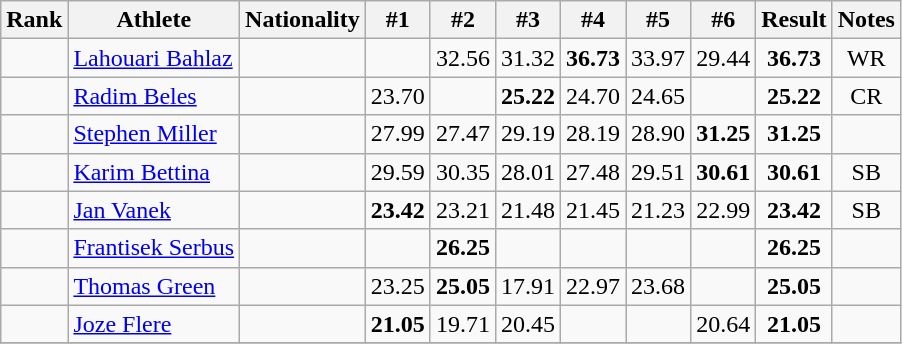<table class="wikitable sortable" style="text-align:center">
<tr>
<th>Rank</th>
<th>Athlete</th>
<th>Nationality</th>
<th>#1</th>
<th>#2</th>
<th>#3</th>
<th>#4</th>
<th>#5</th>
<th>#6</th>
<th>Result</th>
<th>Notes</th>
</tr>
<tr>
<td></td>
<td align=left><a href='#'>Lahouari Bahlaz</a></td>
<td align=left></td>
<td></td>
<td>32.56</td>
<td>31.32</td>
<td><strong>36.73</strong></td>
<td>33.97</td>
<td>29.44</td>
<td><strong>36.73</strong></td>
<td>WR</td>
</tr>
<tr>
<td></td>
<td align=left><a href='#'>Radim Beles</a></td>
<td align=left></td>
<td>23.70</td>
<td></td>
<td><strong>25.22</strong></td>
<td>24.70</td>
<td>24.65</td>
<td></td>
<td><strong>25.22</strong></td>
<td>CR</td>
</tr>
<tr>
<td></td>
<td align=left><a href='#'>Stephen Miller</a></td>
<td align=left></td>
<td>27.99</td>
<td>27.47</td>
<td>29.19</td>
<td>28.19</td>
<td>28.90</td>
<td><strong>31.25</strong></td>
<td><strong>31.25</strong></td>
<td></td>
</tr>
<tr>
<td></td>
<td align=left><a href='#'>Karim Bettina</a></td>
<td align=left></td>
<td>29.59</td>
<td>30.35</td>
<td>28.01</td>
<td>27.48</td>
<td>29.51</td>
<td><strong>30.61</strong></td>
<td><strong>30.61</strong></td>
<td>SB</td>
</tr>
<tr>
<td></td>
<td align=left><a href='#'>Jan Vanek</a></td>
<td align=left></td>
<td><strong>23.42</strong></td>
<td>23.21</td>
<td>21.48</td>
<td>21.45</td>
<td>21.23</td>
<td>22.99</td>
<td><strong>23.42</strong></td>
<td>SB</td>
</tr>
<tr>
<td></td>
<td align=left><a href='#'>Frantisek Serbus</a></td>
<td align=left></td>
<td></td>
<td><strong>26.25</strong></td>
<td></td>
<td></td>
<td></td>
<td></td>
<td><strong>26.25</strong></td>
<td></td>
</tr>
<tr>
<td></td>
<td align=left><a href='#'>Thomas Green</a></td>
<td align=left></td>
<td>23.25</td>
<td><strong>25.05</strong></td>
<td>17.91</td>
<td>22.97</td>
<td>23.68</td>
<td></td>
<td><strong>25.05</strong></td>
<td></td>
</tr>
<tr>
<td></td>
<td align=left><a href='#'>Joze Flere</a></td>
<td align=left></td>
<td><strong>21.05</strong></td>
<td>19.71</td>
<td>20.45</td>
<td></td>
<td></td>
<td>20.64</td>
<td><strong>21.05</strong></td>
<td></td>
</tr>
<tr>
</tr>
</table>
